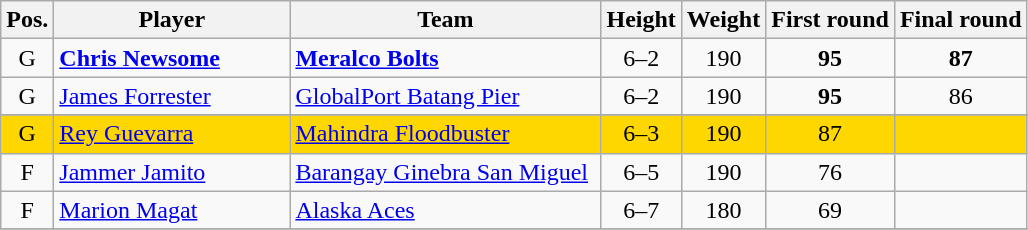<table class="wikitable">
<tr>
<th>Pos.</th>
<th style="width:150px;">Player</th>
<th width=200px>Team</th>
<th>Height</th>
<th>Weight</th>
<th>First round</th>
<th>Final round</th>
</tr>
<tr>
<td style="text-align:center">G</td>
<td><strong><a href='#'>Chris Newsome</a></strong></td>
<td><strong><a href='#'>Meralco Bolts</a></strong></td>
<td align=center>6–2</td>
<td align=center>190</td>
<td align=center><strong>95 </strong></td>
<td style="text-align:center;"><strong>87 </strong></td>
</tr>
<tr>
<td style="text-align:center">G</td>
<td><a href='#'>James Forrester</a></td>
<td><a href='#'>GlobalPort Batang Pier</a></td>
<td align=center>6–2</td>
<td align=center>190</td>
<td align=center><strong>95 </strong></td>
<td style="text-align:center;">86 </td>
</tr>
<tr>
</tr>
<tr bgcolor=#FFD700>
<td style="text-align:center">G</td>
<td><a href='#'>Rey Guevarra</a></td>
<td><a href='#'>Mahindra Floodbuster</a></td>
<td align=center>6–3</td>
<td align=center>190</td>
<td align=center>87 </td>
<td style="text-align:center;"></td>
</tr>
<tr>
<td style="text-align:center">F</td>
<td><a href='#'>Jammer Jamito</a></td>
<td><a href='#'>Barangay Ginebra San Miguel</a></td>
<td align=center>6–5</td>
<td align=center>190</td>
<td align=center>76 </td>
<td style="text-align:center;"></td>
</tr>
<tr>
<td style="text-align:center">F</td>
<td><a href='#'>Marion Magat</a></td>
<td><a href='#'>Alaska Aces</a></td>
<td align=center>6–7</td>
<td align=center>180</td>
<td align=center>69 </td>
<td style="text-align:center;"></td>
</tr>
<tr>
</tr>
</table>
